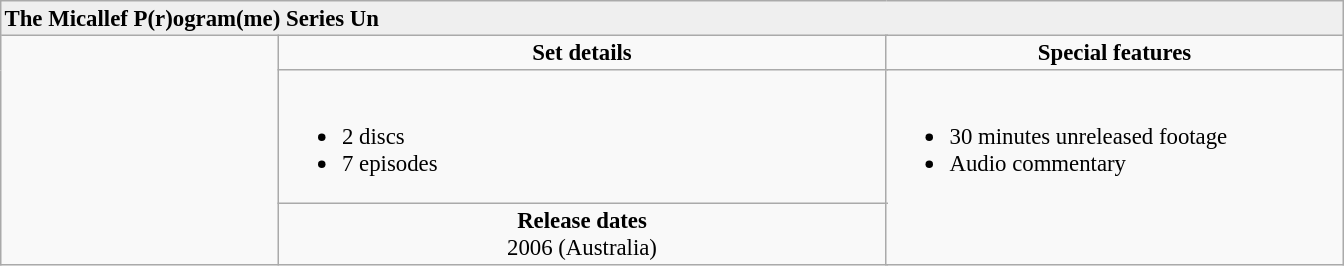<table border="2" cellpadding="2" cellspacing="0" style="margin: 0 1em 0 0; background: #f9f9f9; border: 1px #aaa solid; border-collapse: collapse; font-size: 95%;">
<tr style="background:#EFEFEF">
<td colspan="5"><strong>The Micallef P(r)ogram(me) Series Un</strong></td>
</tr>
<tr>
<td rowspan="6"  style="text-align:center; width:180px;"></td>
<td style="text-align:center; width:350px;" colspan="3"><strong>Set details</strong></td>
<td style="width:250px; text-align:center;"><strong>Special features</strong></td>
</tr>
<tr valign="top">
<td colspan="3"  style="text-align:left; width:400px;"><br><ul><li>2 discs</li><li>7 episodes</li></ul></td>
<td rowspan="4" style="text-align:left; width:300px;"><br><ul><li>30 minutes unreleased footage</li><li>Audio commentary</li></ul></td>
</tr>
<tr>
<td colspan="3" style="text-align:center;"><strong>Release dates</strong><br>2006 (Australia)</td>
</tr>
</table>
